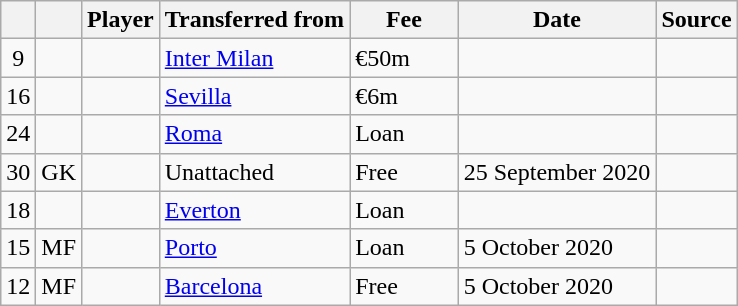<table class="wikitable plainrowheaders sortable">
<tr>
<th></th>
<th></th>
<th scope=col>Player</th>
<th>Transferred from</th>
<th !scope=col; style="width: 65px;">Fee</th>
<th scope=col>Date</th>
<th scope=col>Source</th>
</tr>
<tr>
<td align="center">9</td>
<td align="center"></td>
<td></td>
<td> <a href='#'>Inter Milan</a></td>
<td>€50m</td>
<td></td>
<td></td>
</tr>
<tr>
<td align="center">16</td>
<td align="center"></td>
<td></td>
<td> <a href='#'>Sevilla</a></td>
<td>€6m</td>
<td></td>
<td></td>
</tr>
<tr>
<td align="center">24</td>
<td align="center"></td>
<td></td>
<td> <a href='#'>Roma</a></td>
<td>Loan</td>
<td></td>
<td></td>
</tr>
<tr>
<td align="center">30</td>
<td align="center">GK</td>
<td></td>
<td>Unattached</td>
<td>Free</td>
<td>25 September 2020</td>
<td></td>
</tr>
<tr>
<td align="center">18</td>
<td align="center"></td>
<td></td>
<td> <a href='#'>Everton</a></td>
<td>Loan</td>
<td></td>
<td></td>
</tr>
<tr>
<td align="center">15</td>
<td align="center">MF</td>
<td></td>
<td> <a href='#'>Porto</a></td>
<td>Loan</td>
<td>5 October 2020</td>
<td></td>
</tr>
<tr>
<td align="center">12</td>
<td align="center">MF</td>
<td></td>
<td> <a href='#'>Barcelona</a></td>
<td>Free</td>
<td>5 October 2020</td>
<td></td>
</tr>
</table>
